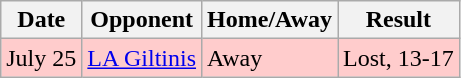<table class="wikitable">
<tr>
<th>Date</th>
<th>Opponent</th>
<th>Home/Away</th>
<th>Result</th>
</tr>
<tr bgcolor="#FFCCCC">
<td>July 25</td>
<td><a href='#'>LA Giltinis</a></td>
<td>Away</td>
<td>Lost, 13-17</td>
</tr>
</table>
